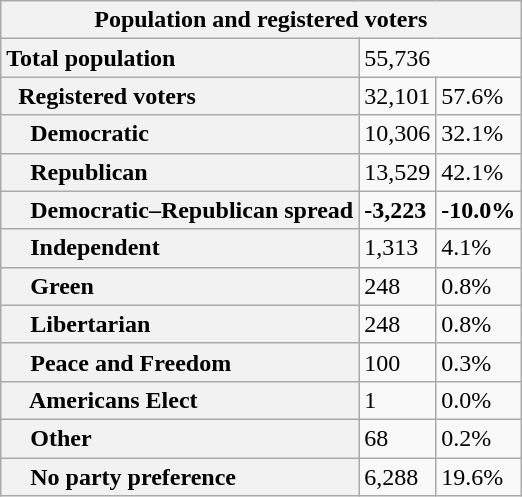<table class="wikitable collapsible collapsed">
<tr>
<th colspan="3">Population and registered voters</th>
</tr>
<tr>
<th scope="row" style="text-align: left;">Total population</th>
<td colspan="2">55,736</td>
</tr>
<tr>
<th scope="row" style="text-align: left;">  Registered voters</th>
<td>32,101</td>
<td>57.6%</td>
</tr>
<tr>
<th scope="row" style="text-align: left;">    Democratic</th>
<td>10,306</td>
<td>32.1%</td>
</tr>
<tr>
<th scope="row" style="text-align: left;">    Republican</th>
<td>13,529</td>
<td>42.1%</td>
</tr>
<tr>
<th scope="row" style="text-align: left;">    Democratic–Republican spread</th>
<td><span><strong>-3,223</strong></span></td>
<td><span><strong>-10.0%</strong></span></td>
</tr>
<tr>
<th scope="row" style="text-align: left;">    Independent</th>
<td>1,313</td>
<td>4.1%</td>
</tr>
<tr>
<th scope="row" style="text-align: left;">    Green</th>
<td>248</td>
<td>0.8%</td>
</tr>
<tr>
<th scope="row" style="text-align: left;">    Libertarian</th>
<td>248</td>
<td>0.8%</td>
</tr>
<tr>
<th scope="row" style="text-align: left;">    Peace and Freedom</th>
<td>100</td>
<td>0.3%</td>
</tr>
<tr>
<th scope="row" style="text-align: left;">    Americans Elect</th>
<td>1</td>
<td>0.0%</td>
</tr>
<tr>
<th scope="row" style="text-align: left;">    Other</th>
<td>68</td>
<td>0.2%</td>
</tr>
<tr>
<th scope="row" style="text-align: left;">    No party preference</th>
<td>6,288</td>
<td>19.6%</td>
</tr>
</table>
